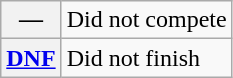<table class="wikitable">
<tr>
<th scope="row">—</th>
<td>Did not compete</td>
</tr>
<tr>
<th scope="row"><a href='#'>DNF</a></th>
<td>Did not finish</td>
</tr>
</table>
